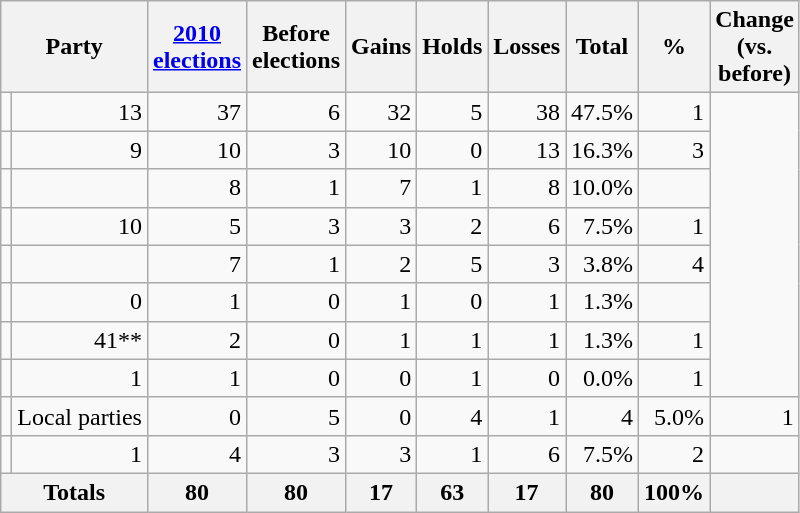<table class=wikitable style="text-align:right">
<tr>
<th colspan=2>Party</th>
<th width=40px><a href='#'>2010 elections</a></th>
<th width=40px>Before elections</th>
<th width=40px>Gains</th>
<th width=40px>Holds</th>
<th width=40px>Losses</th>
<th width=40px>Total</th>
<th width=40px>%</th>
<th width=40px>Change (vs. before)</th>
</tr>
<tr>
<td></td>
<td>13</td>
<td>37</td>
<td>6</td>
<td>32</td>
<td>5</td>
<td>38</td>
<td>47.5%</td>
<td> 1</td>
</tr>
<tr>
<td></td>
<td>9</td>
<td>10</td>
<td>3</td>
<td>10</td>
<td>0</td>
<td>13</td>
<td>16.3%</td>
<td> 3</td>
</tr>
<tr>
<td></td>
<td></td>
<td>8</td>
<td>1</td>
<td>7</td>
<td>1</td>
<td>8</td>
<td>10.0%</td>
<td></td>
</tr>
<tr>
<td></td>
<td>10</td>
<td>5</td>
<td>3</td>
<td>3</td>
<td>2</td>
<td>6</td>
<td>7.5%</td>
<td> 1</td>
</tr>
<tr>
<td></td>
<td></td>
<td>7</td>
<td>1</td>
<td>2</td>
<td>5</td>
<td>3</td>
<td>3.8%</td>
<td> 4</td>
</tr>
<tr>
<td></td>
<td>0</td>
<td>1</td>
<td>0</td>
<td>1</td>
<td>0</td>
<td>1</td>
<td>1.3%</td>
<td></td>
</tr>
<tr>
<td></td>
<td>41**</td>
<td>2</td>
<td>0</td>
<td>1</td>
<td>1</td>
<td>1</td>
<td>1.3%</td>
<td> 1</td>
</tr>
<tr>
<td></td>
<td>1</td>
<td>1</td>
<td>0</td>
<td>0</td>
<td>1</td>
<td>0</td>
<td>0.0%</td>
<td> 1</td>
</tr>
<tr>
<td></td>
<td align=left>Local parties</td>
<td>0</td>
<td>5</td>
<td>0</td>
<td>4</td>
<td>1</td>
<td>4</td>
<td>5.0%</td>
<td> 1</td>
</tr>
<tr>
<td></td>
<td>1</td>
<td>4</td>
<td>3</td>
<td>3</td>
<td>1</td>
<td>6</td>
<td>7.5%</td>
<td> 2</td>
</tr>
<tr>
<th colspan=2>Totals</th>
<th>80</th>
<th>80</th>
<th>17</th>
<th>63</th>
<th>17</th>
<th>80</th>
<th>100%</th>
<th></th>
</tr>
</table>
